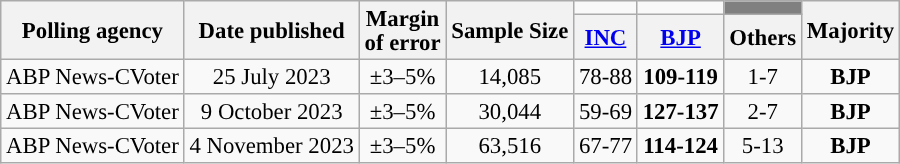<table class="wikitable" style="text-align:center;font-size:95%;line-height:16px;">
<tr>
<th rowspan="2">Polling agency</th>
<th rowspan="2">Date published</th>
<th rowspan="2">Margin<br>of error</th>
<th rowspan="2">Sample Size</th>
<td></td>
<td></td>
<td style="background:gray;"></td>
<th rowspan="2">Majority</th>
</tr>
<tr>
<th><a href='#'>INC</a></th>
<th><a href='#'>BJP</a></th>
<th>Others</th>
</tr>
<tr>
<td>ABP News-CVoter</td>
<td>25 July 2023</td>
<td>±3–5%</td>
<td>14,085</td>
<td>78-88</td>
<td><strong>109-119</strong></td>
<td>1-7</td>
<td><strong>BJP</strong></td>
</tr>
<tr>
<td>ABP News-CVoter</td>
<td>9 October 2023</td>
<td>±3–5%</td>
<td>30,044</td>
<td>59-69</td>
<td><strong>127-137</strong></td>
<td>2-7</td>
<td><strong>BJP</strong></td>
</tr>
<tr>
<td>ABP News-CVoter</td>
<td>4 November 2023</td>
<td>±3–5%</td>
<td>63,516</td>
<td>67-77</td>
<td><strong>114-124</strong></td>
<td>5-13</td>
<td><strong>BJP</strong></td>
</tr>
</table>
